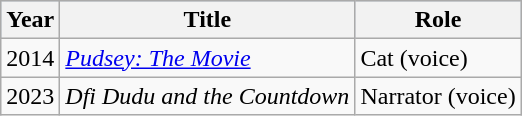<table class="wikitable">
<tr style="background:#b0c4de; text-align:center;">
<th>Year</th>
<th>Title</th>
<th>Role</th>
</tr>
<tr>
<td>2014</td>
<td><em><a href='#'>Pudsey: The Movie</a></em></td>
<td>Cat (voice)</td>
</tr>
<tr>
<td>2023</td>
<td><em>Dfi Dudu and the Countdown</em></td>
<td>Narrator (voice)</td>
</tr>
</table>
